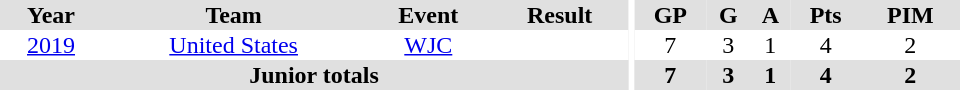<table border="0" cellpadding="1" cellspacing="0" ID="Table3" style="text-align:center; width:40em">
<tr bgcolor="#e0e0e0">
<th>Year</th>
<th>Team</th>
<th>Event</th>
<th>Result</th>
<th rowspan="99" bgcolor="#ffffff"></th>
<th>GP</th>
<th>G</th>
<th>A</th>
<th>Pts</th>
<th>PIM</th>
</tr>
<tr>
<td><a href='#'>2019</a></td>
<td><a href='#'>United States</a></td>
<td><a href='#'>WJC</a></td>
<td></td>
<td>7</td>
<td>3</td>
<td>1</td>
<td>4</td>
<td>2</td>
</tr>
<tr bgcolor="#e0e0e0">
<th colspan="4">Junior totals</th>
<th>7</th>
<th>3</th>
<th>1</th>
<th>4</th>
<th>2</th>
</tr>
</table>
